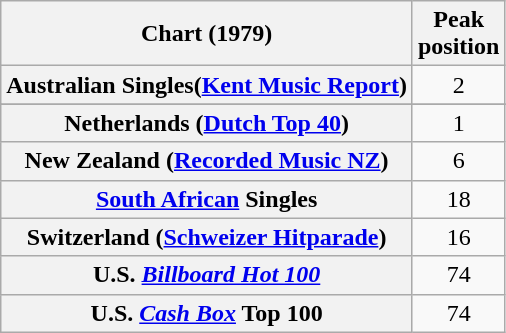<table class="wikitable sortable plainrowheaders" style="text-align:center">
<tr>
<th>Chart (1979)</th>
<th>Peak<br>position</th>
</tr>
<tr>
<th scope="row">Australian Singles(<a href='#'>Kent Music Report</a>)</th>
<td style="text-align:center;">2</td>
</tr>
<tr>
</tr>
<tr>
<th scope="row">Netherlands (<a href='#'>Dutch Top 40</a>)</th>
<td style="text-align:center;">1</td>
</tr>
<tr>
<th scope="row">New Zealand (<a href='#'>Recorded Music NZ</a>)</th>
<td style="text-align:center;">6</td>
</tr>
<tr>
<th scope="row"><a href='#'>South African</a> Singles</th>
<td align="center">18</td>
</tr>
<tr>
<th scope="row">Switzerland (<a href='#'>Schweizer Hitparade</a>)</th>
<td align="center">16</td>
</tr>
<tr>
<th scope="row">U.S. <em><a href='#'>Billboard Hot 100</a></em></th>
<td style="text-align:center;">74</td>
</tr>
<tr>
<th scope="row">U.S. <em><a href='#'>Cash Box</a></em> Top 100</th>
<td style="text-align:center;">74</td>
</tr>
</table>
